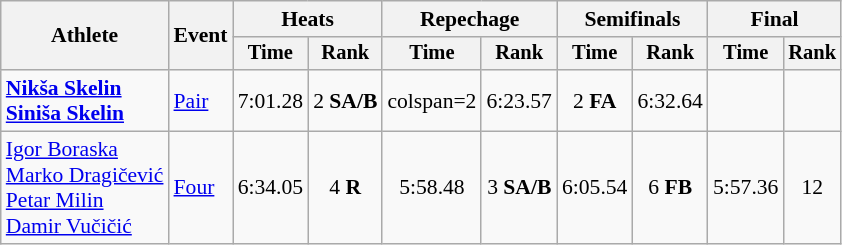<table class="wikitable" style="font-size:90%;">
<tr>
<th rowspan="2">Athlete</th>
<th rowspan="2">Event</th>
<th colspan="2">Heats</th>
<th colspan="2">Repechage</th>
<th colspan="2">Semifinals</th>
<th colspan="2">Final</th>
</tr>
<tr style="font-size:95%">
<th>Time</th>
<th>Rank</th>
<th>Time</th>
<th>Rank</th>
<th>Time</th>
<th>Rank</th>
<th>Time</th>
<th>Rank</th>
</tr>
<tr align=center>
<td align=left><strong><a href='#'>Nikša Skelin</a><br><a href='#'>Siniša Skelin</a></strong></td>
<td align=left><a href='#'>Pair</a></td>
<td>7:01.28</td>
<td>2 <strong>SA/B</strong></td>
<td>colspan=2 </td>
<td>6:23.57</td>
<td>2 <strong>FA</strong></td>
<td>6:32.64</td>
<td></td>
</tr>
<tr align=center>
<td align=left><a href='#'>Igor Boraska</a><br><a href='#'>Marko Dragičević</a><br><a href='#'>Petar Milin</a><br><a href='#'>Damir Vučičić</a></td>
<td align=left><a href='#'>Four</a></td>
<td>6:34.05</td>
<td>4 <strong>R</strong></td>
<td>5:58.48</td>
<td>3 <strong>SA/B</strong></td>
<td>6:05.54</td>
<td>6 <strong>FB</strong></td>
<td>5:57.36</td>
<td>12</td>
</tr>
</table>
